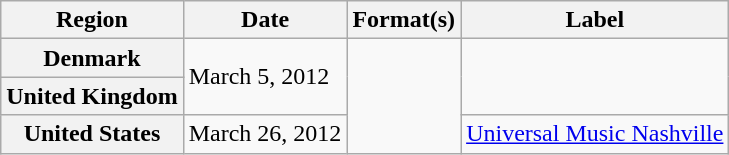<table class="wikitable plainrowheaders">
<tr>
<th scope="col">Region</th>
<th scope="col">Date</th>
<th scope="col">Format(s)</th>
<th scope="col">Label</th>
</tr>
<tr>
<th scope="row">Denmark</th>
<td rowspan="2">March 5, 2012</td>
<td rowspan="3"></td>
<td rowspan="2"></td>
</tr>
<tr>
<th scope="row">United Kingdom</th>
</tr>
<tr>
<th scope="row">United States</th>
<td>March 26, 2012</td>
<td><a href='#'>Universal Music Nashville</a></td>
</tr>
</table>
